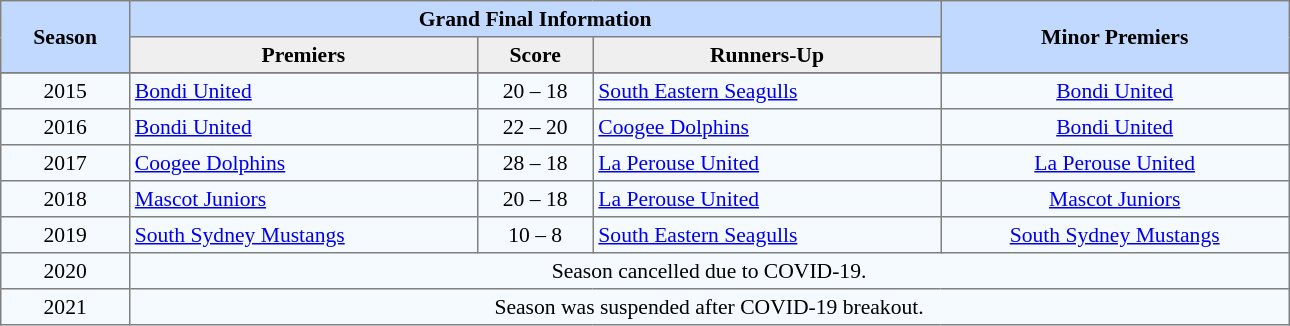<table border="1" cellpadding="3" cellspacing="0" style="border-collapse:collapse; font-size:90%; width:68%;">
<tr style="background:#c1d8ff;">
<th rowspan="2" style="width:10%;">Season</th>
<th colspan="3">Grand Final Information</th>
<th rowspan="2" style="width:27%;">Minor Premiers</th>
</tr>
<tr style="background:#efefef;">
<th style="width:27%;">Premiers</th>
<th style="width:9%;">Score</th>
<th style="width:27%;">Runners-Up</th>
</tr>
<tr style="text-align:center; background:#f5faff;">
</tr>
<tr style="text-align:center; background:#f5faff;">
<td>2015</td>
<td align=left> <a href='#'>Bondi United</a></td>
<td>20 – 18</td>
<td align=left> <a href='#'>South Eastern Seagulls</a></td>
<td> <a href='#'>Bondi United</a></td>
</tr>
<tr style="text-align:center; background:#f5faff;">
<td>2016</td>
<td align=left> <a href='#'>Bondi United</a></td>
<td>22 – 20</td>
<td align=left> <a href='#'>Coogee Dolphins</a></td>
<td> <a href='#'>Bondi United</a></td>
</tr>
<tr style="text-align:center; background:#f5faff;">
<td>2017</td>
<td align=left> <a href='#'>Coogee Dolphins</a></td>
<td>28 – 18</td>
<td align=left> <a href='#'>La Perouse United</a></td>
<td> <a href='#'>La Perouse United</a></td>
</tr>
<tr style="text-align:center; background:#f5faff;">
<td>2018</td>
<td align=left> <a href='#'>Mascot Juniors</a></td>
<td>20 – 18</td>
<td align=left> <a href='#'>La Perouse United</a></td>
<td> <a href='#'>Mascot Juniors</a></td>
</tr>
<tr style="text-align:center; background:#f5faff;">
<td>2019</td>
<td align=left> <a href='#'>South Sydney Mustangs</a></td>
<td>10 – 8</td>
<td align=left> <a href='#'>South Eastern Seagulls</a></td>
<td> <a href='#'>South Sydney Mustangs</a></td>
</tr>
<tr style="text-align:center; background:#f5faff;">
<td>2020</td>
<td colspan="4">Season cancelled due to COVID-19.</td>
</tr>
<tr style="text-align:center; background:#f5faff;">
<td>2021</td>
<td colspan="4">Season was suspended after COVID-19 breakout.</td>
</tr>
</table>
